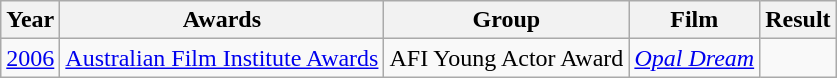<table class="wikitable" border="1">
<tr>
<th>Year</th>
<th>Awards</th>
<th>Group</th>
<th>Film</th>
<th>Result</th>
</tr>
<tr>
<td><a href='#'>2006</a></td>
<td><a href='#'>Australian Film Institute Awards</a></td>
<td>AFI Young Actor Award</td>
<td><em><a href='#'>Opal Dream</a></em></td>
<td></td>
</tr>
</table>
